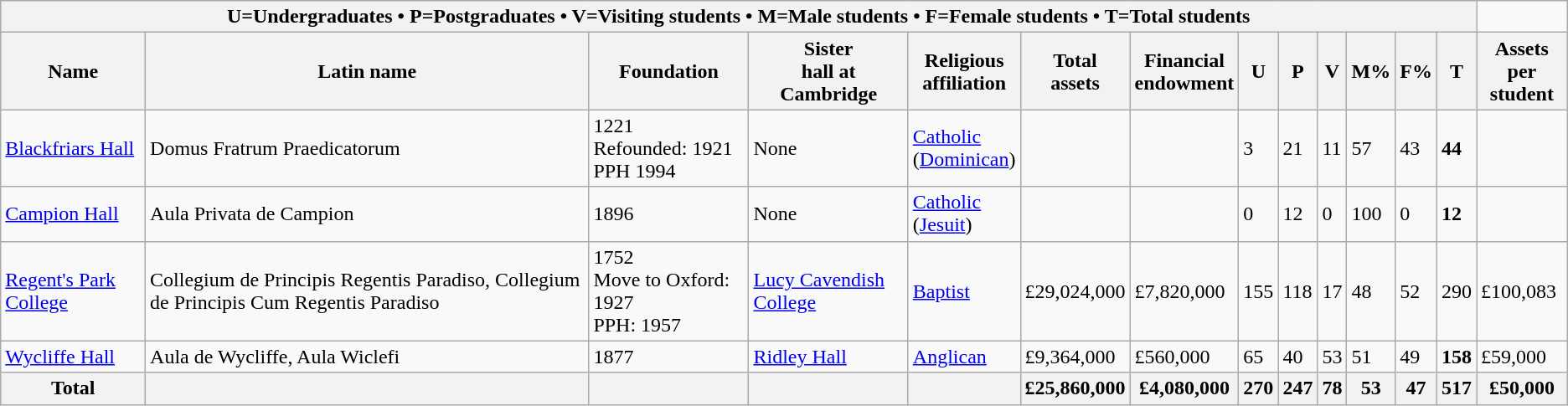<table class="wikitable sortable">
<tr>
<th colspan=13>U=Undergraduates • P=Postgraduates • V=Visiting students • M=Male students • F=Female students • T=Total students</th>
</tr>
<tr>
<th>Name</th>
<th>Latin name</th>
<th style="width:120px;">Foundation</th>
<th>Sister<br>hall at<br> Cambridge</th>
<th>Religious<br>affiliation</th>
<th>Total<br>assets</th>
<th>Financial<br>endowment</th>
<th>U<br></th>
<th>P<br></th>
<th>V<br></th>
<th>M%<br></th>
<th>F%<br></th>
<th>T<br></th>
<th>Assets per<br>student</th>
</tr>
<tr>
<td> <a href='#'>Blackfriars Hall</a></td>
<td>Domus Fratrum Praedicatorum</td>
<td>1221<br>Refounded: 1921<br>PPH 1994</td>
<td>None</td>
<td><a href='#'>Catholic</a><br>(<a href='#'>Dominican</a>)</td>
<td></td>
<td></td>
<td>3</td>
<td>21</td>
<td>11</td>
<td>57</td>
<td>43</td>
<td><strong>44</strong></td>
<td></td>
</tr>
<tr>
<td> <a href='#'>Campion Hall</a></td>
<td>Aula Privata de Campion</td>
<td>1896</td>
<td>None</td>
<td><a href='#'>Catholic</a><br>(<a href='#'>Jesuit</a>)</td>
<td></td>
<td></td>
<td>0</td>
<td>12</td>
<td>0</td>
<td>100</td>
<td>0</td>
<td><strong>12</strong></td>
<td></td>
</tr>
<tr>
<td> <a href='#'>Regent's Park College</a></td>
<td>Collegium de Principis Regentis Paradiso, Collegium de Principis Cum Regentis Paradiso</td>
<td>1752<br>Move to Oxford: 1927<br>PPH: 1957</td>
<td><a href='#'>Lucy Cavendish College</a></td>
<td><a href='#'>Baptist</a></td>
<td>£29,024,000</td>
<td>£7,820,000</td>
<td>155</td>
<td>118</td>
<td>17</td>
<td>48</td>
<td>52</td>
<td>290</td>
<td>£100,083</td>
</tr>
<tr>
<td> <a href='#'>Wycliffe Hall</a></td>
<td>Aula de Wycliffe, Aula Wiclefi</td>
<td>1877</td>
<td><a href='#'>Ridley Hall</a></td>
<td><a href='#'>Anglican</a></td>
<td>£9,364,000</td>
<td>£560,000</td>
<td>65</td>
<td>40</td>
<td>53</td>
<td>51</td>
<td>49</td>
<td><strong>158</strong></td>
<td>£59,000</td>
</tr>
<tr>
<th>Total</th>
<th></th>
<th></th>
<th></th>
<th></th>
<th>£25,860,000</th>
<th>£4,080,000</th>
<th>270</th>
<th>247</th>
<th>78</th>
<th>53</th>
<th>47</th>
<th>517</th>
<th>£50,000</th>
</tr>
</table>
